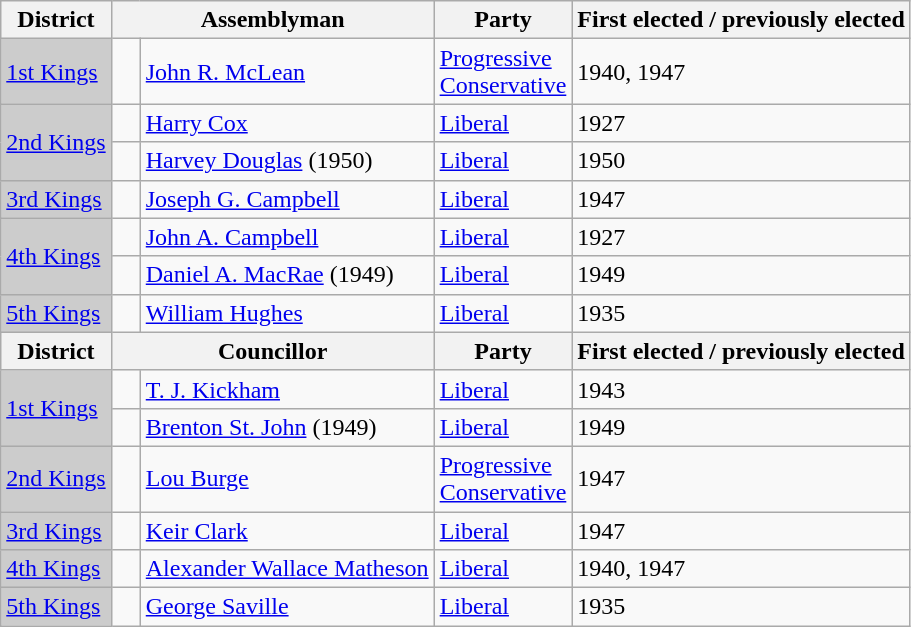<table class="wikitable sortable">
<tr>
<th>District</th>
<th colspan="2">Assemblyman</th>
<th>Party</th>
<th>First elected / previously elected</th>
</tr>
<tr>
<td bgcolor="CCCCCC"><a href='#'>1st Kings</a></td>
<td>   </td>
<td><a href='#'>John R. McLean</a></td>
<td><a href='#'>Progressive <br> Conservative</a></td>
<td>1940, 1947</td>
</tr>
<tr>
<td rowspan=2 bgcolor="CCCCCC"><a href='#'>2nd Kings</a></td>
<td>   </td>
<td><a href='#'>Harry Cox</a></td>
<td><a href='#'>Liberal</a></td>
<td>1927</td>
</tr>
<tr>
<td> </td>
<td><a href='#'>Harvey Douglas</a> (1950)</td>
<td><a href='#'>Liberal</a></td>
<td>1950</td>
</tr>
<tr>
<td bgcolor="CCCCCC"><a href='#'>3rd Kings</a></td>
<td>   </td>
<td><a href='#'>Joseph G. Campbell</a></td>
<td><a href='#'>Liberal</a></td>
<td>1947</td>
</tr>
<tr>
<td rowspan=2 bgcolor="CCCCCC"><a href='#'>4th Kings</a></td>
<td>   </td>
<td><a href='#'>John A. Campbell</a></td>
<td><a href='#'>Liberal</a></td>
<td>1927</td>
</tr>
<tr>
<td> </td>
<td><a href='#'>Daniel A. MacRae</a> (1949)</td>
<td><a href='#'>Liberal</a></td>
<td>1949</td>
</tr>
<tr>
<td bgcolor="CCCCCC"><a href='#'>5th Kings</a></td>
<td>   </td>
<td><a href='#'>William Hughes</a></td>
<td><a href='#'>Liberal</a></td>
<td>1935</td>
</tr>
<tr>
<th>District</th>
<th colspan="2">Councillor</th>
<th>Party</th>
<th>First elected / previously elected</th>
</tr>
<tr>
<td rowspan=2 bgcolor="CCCCCC"><a href='#'>1st Kings</a></td>
<td>   </td>
<td><a href='#'>T. J. Kickham</a></td>
<td><a href='#'>Liberal</a></td>
<td>1943</td>
</tr>
<tr>
<td> </td>
<td><a href='#'>Brenton St. John</a> (1949)</td>
<td><a href='#'>Liberal</a></td>
<td>1949</td>
</tr>
<tr>
<td bgcolor="CCCCCC"><a href='#'>2nd Kings</a></td>
<td>   </td>
<td><a href='#'>Lou Burge</a></td>
<td><a href='#'>Progressive <br> Conservative</a></td>
<td>1947</td>
</tr>
<tr>
<td bgcolor="CCCCCC"><a href='#'>3rd Kings</a></td>
<td>   </td>
<td><a href='#'>Keir Clark</a></td>
<td><a href='#'>Liberal</a></td>
<td>1947</td>
</tr>
<tr>
<td bgcolor="CCCCCC"><a href='#'>4th Kings</a></td>
<td>   </td>
<td><a href='#'>Alexander Wallace Matheson</a></td>
<td><a href='#'>Liberal</a></td>
<td>1940, 1947</td>
</tr>
<tr>
<td bgcolor="CCCCCC"><a href='#'>5th Kings</a></td>
<td>   </td>
<td><a href='#'>George Saville</a></td>
<td><a href='#'>Liberal</a></td>
<td>1935</td>
</tr>
</table>
